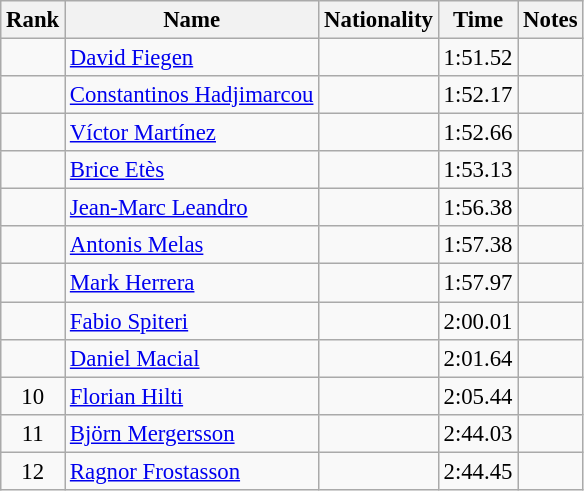<table class="wikitable sortable" style="text-align:center; font-size:95%">
<tr>
<th>Rank</th>
<th>Name</th>
<th>Nationality</th>
<th>Time</th>
<th>Notes</th>
</tr>
<tr>
<td></td>
<td align=left><a href='#'>David Fiegen</a></td>
<td align=left></td>
<td>1:51.52</td>
<td></td>
</tr>
<tr>
<td></td>
<td align=left><a href='#'>Constantinos Hadjimarcou</a></td>
<td align=left></td>
<td>1:52.17</td>
<td></td>
</tr>
<tr>
<td></td>
<td align=left><a href='#'>Víctor Martínez</a></td>
<td align=left></td>
<td>1:52.66</td>
<td></td>
</tr>
<tr>
<td></td>
<td align=left><a href='#'>Brice Etès</a></td>
<td align=left></td>
<td>1:53.13</td>
<td></td>
</tr>
<tr>
<td></td>
<td align=left><a href='#'>Jean-Marc Leandro</a></td>
<td align=left></td>
<td>1:56.38</td>
<td></td>
</tr>
<tr>
<td></td>
<td align=left><a href='#'>Antonis Melas</a></td>
<td align=left></td>
<td>1:57.38</td>
<td></td>
</tr>
<tr>
<td></td>
<td align=left><a href='#'>Mark Herrera</a></td>
<td align=left></td>
<td>1:57.97</td>
<td></td>
</tr>
<tr>
<td></td>
<td align=left><a href='#'>Fabio Spiteri</a></td>
<td align=left></td>
<td>2:00.01</td>
<td></td>
</tr>
<tr>
<td></td>
<td align=left><a href='#'>Daniel Macial</a></td>
<td align=left></td>
<td>2:01.64</td>
<td></td>
</tr>
<tr>
<td>10</td>
<td align=left><a href='#'>Florian Hilti</a></td>
<td align=left></td>
<td>2:05.44</td>
<td></td>
</tr>
<tr>
<td>11</td>
<td align=left><a href='#'>Björn Mergersson</a></td>
<td align=left></td>
<td>2:44.03</td>
<td></td>
</tr>
<tr>
<td>12</td>
<td align=left><a href='#'>Ragnor Frostasson</a></td>
<td align=left></td>
<td>2:44.45</td>
<td></td>
</tr>
</table>
